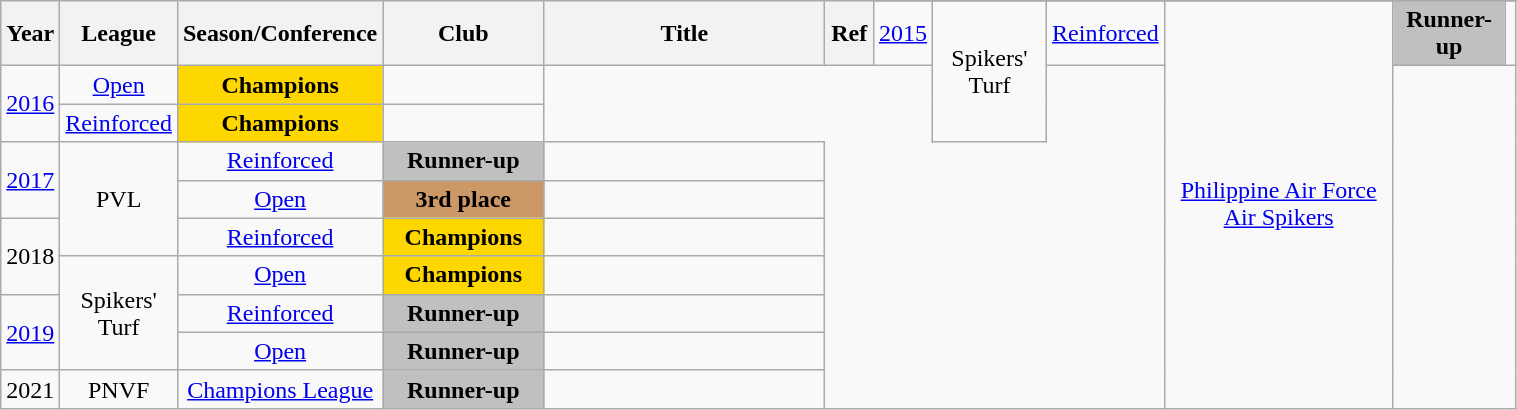<table class="wikitable sortable" style="text-align:center" width="80%">
<tr>
<th style="width:5px;" rowspan="2">Year</th>
<th style="width:25px;" rowspan="2">League</th>
<th style="width:100px;" rowspan="2">Season/Conference</th>
<th style="width:100px;" rowspan="2">Club</th>
<th style="width:180px;" rowspan="2">Title</th>
<th style="width:25px;" rowspan="2">Ref</th>
</tr>
<tr align=center>
<td rowspan=1><a href='#'>2015</a></td>
<td rowspan=3>Spikers' Turf</td>
<td><a href='#'>Reinforced</a></td>
<td rowspan=10><a href='#'>Philippine Air Force Air Spikers</a></td>
<td style="background:silver;"><strong>Runner-up</strong></td>
<td></td>
</tr>
<tr align=center>
<td rowspan=2><a href='#'>2016</a></td>
<td><a href='#'>Open</a></td>
<td style="background:gold;"><strong>Champions</strong></td>
<td></td>
</tr>
<tr align=center>
<td><a href='#'>Reinforced</a></td>
<td style="background:gold;"><strong>Champions</strong></td>
<td></td>
</tr>
<tr align=center>
<td rowspan=2><a href='#'>2017</a></td>
<td rowspan=3>PVL</td>
<td><a href='#'>Reinforced</a></td>
<td style="background:silver"><strong>Runner-up</strong></td>
<td></td>
</tr>
<tr align=center>
<td><a href='#'>Open</a></td>
<td style="background:#cc9966;"><strong>3rd place</strong></td>
<td></td>
</tr>
<tr align=center>
<td rowspan=2>2018</td>
<td><a href='#'>Reinforced</a></td>
<td style="background:gold"><strong>Champions</strong></td>
<td></td>
</tr>
<tr align=center>
<td rowspan=3>Spikers' Turf</td>
<td><a href='#'>Open</a></td>
<td style="background:gold"><strong>Champions</strong></td>
<td></td>
</tr>
<tr align=center>
<td rowspan=2><a href='#'>2019</a></td>
<td><a href='#'>Reinforced</a></td>
<td style="background:silver"><strong>Runner-up</strong></td>
<td></td>
</tr>
<tr align=center>
<td><a href='#'>Open</a></td>
<td style="background:silver"><strong>Runner-up</strong></td>
<td></td>
</tr>
<tr align=center>
<td>2021</td>
<td>PNVF</td>
<td><a href='#'>Champions League</a></td>
<td style="background:silver"><strong>Runner-up</strong></td>
<td></td>
</tr>
</table>
